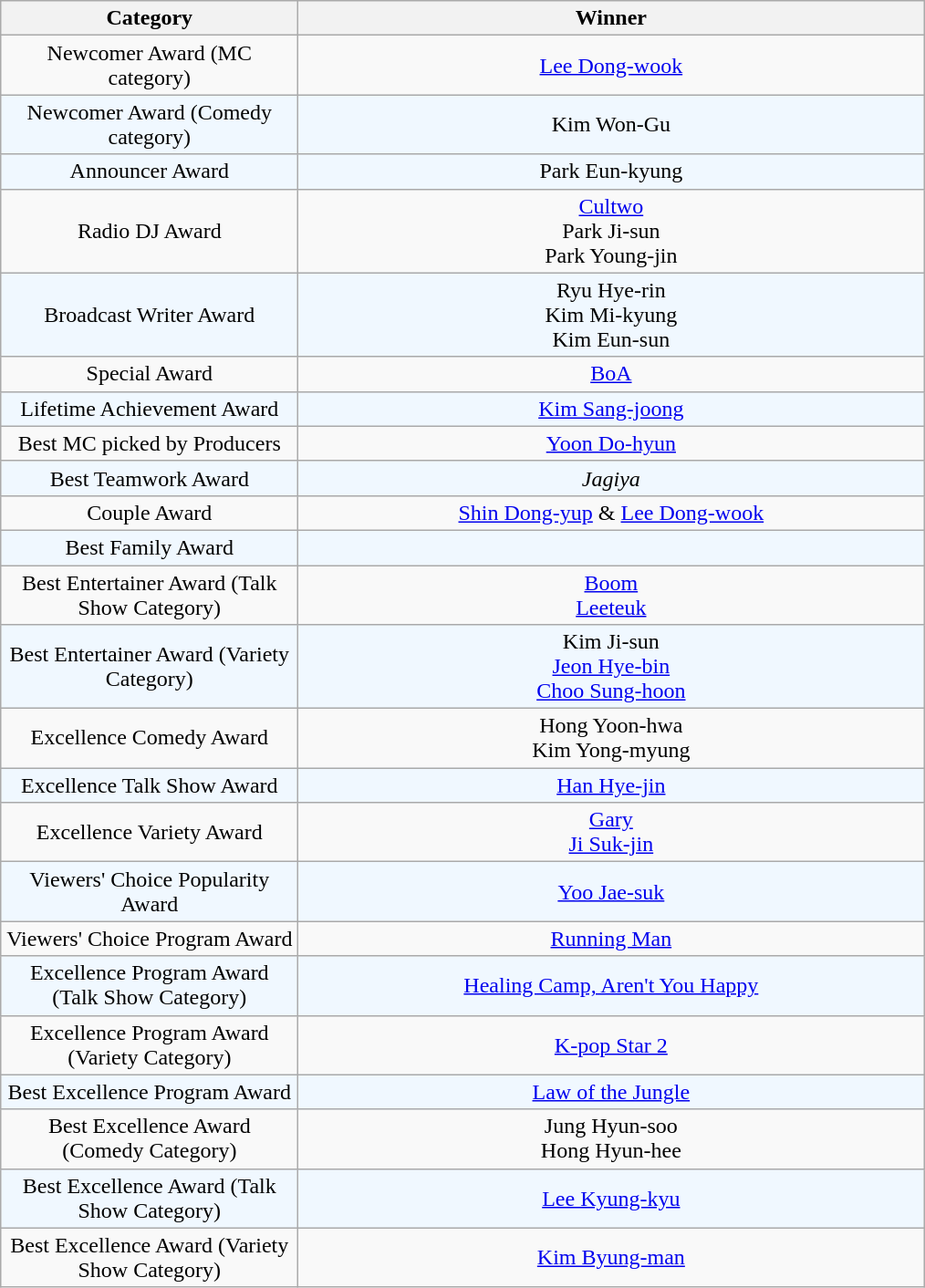<table class="wikitable sortable">
<tr align=center>
<th style="width:210px">Category</th>
<th style="width:450px">Winner</th>
</tr>
<tr align=center>
<td>Newcomer Award (MC category)</td>
<td><a href='#'>Lee Dong-wook</a></td>
</tr>
<tr align=center style="background:#F0F8FF">
<td>Newcomer Award (Comedy category)</td>
<td>Kim Won-Gu</td>
</tr>
<tr align=center style="background:#F0F8FF">
<td>Announcer Award</td>
<td>Park Eun-kyung</td>
</tr>
<tr align=center>
<td>Radio DJ Award</td>
<td><a href='#'>Cultwo</a> <br> Park Ji-sun <br> Park Young-jin</td>
</tr>
<tr align=center style="background:#F0F8FF">
<td>Broadcast Writer Award</td>
<td>Ryu Hye-rin <br> Kim Mi-kyung <br> Kim Eun-sun</td>
</tr>
<tr align=center>
<td>Special Award</td>
<td><a href='#'>BoA</a></td>
</tr>
<tr align=center style="background:#F0F8FF">
<td>Lifetime Achievement Award</td>
<td><a href='#'>Kim Sang-joong</a></td>
</tr>
<tr align=center>
<td>Best MC picked by Producers</td>
<td><a href='#'>Yoon Do-hyun</a></td>
</tr>
<tr align=center style="background:#F0F8FF">
<td>Best Teamwork Award</td>
<td><em>Jagiya</em></td>
</tr>
<tr align=center>
<td>Couple Award</td>
<td><a href='#'>Shin Dong-yup</a> & <a href='#'>Lee Dong-wook</a></td>
</tr>
<tr align=center style="background:#F0F8FF">
<td>Best Family Award</td>
<td></td>
</tr>
<tr align=center>
<td>Best Entertainer Award (Talk Show Category)</td>
<td><a href='#'>Boom</a> <br> <a href='#'>Leeteuk</a></td>
</tr>
<tr align=center style="background:#F0F8FF">
<td>Best Entertainer Award (Variety Category)</td>
<td>Kim Ji-sun <br> <a href='#'>Jeon Hye-bin</a> <br> <a href='#'>Choo Sung-hoon</a></td>
</tr>
<tr align=center>
<td>Excellence Comedy Award</td>
<td>Hong Yoon-hwa <br> Kim Yong-myung</td>
</tr>
<tr align=center style="background:#F0F8FF">
<td>Excellence Talk Show Award</td>
<td><a href='#'>Han Hye-jin</a></td>
</tr>
<tr align=center>
<td>Excellence Variety Award</td>
<td><a href='#'>Gary</a> <br> <a href='#'>Ji Suk-jin</a></td>
</tr>
<tr align=center style="background:#F0F8FF">
<td>Viewers' Choice Popularity Award</td>
<td><a href='#'>Yoo Jae-suk</a></td>
</tr>
<tr align=center>
<td>Viewers' Choice Program Award</td>
<td><a href='#'>Running Man</a></td>
</tr>
<tr align=center style="background:#F0F8FF">
<td>Excellence Program Award (Talk Show Category)</td>
<td><a href='#'>Healing Camp, Aren't You Happy</a></td>
</tr>
<tr align=center>
<td>Excellence Program Award (Variety Category)</td>
<td><a href='#'>K-pop Star 2</a></td>
</tr>
<tr align=center style="background:#F0F8FF">
<td>Best Excellence Program Award</td>
<td><a href='#'>Law of the Jungle</a></td>
</tr>
<tr align=center>
<td>Best Excellence Award (Comedy Category)</td>
<td>Jung Hyun-soo <br> Hong Hyun-hee</td>
</tr>
<tr align=center style="background:#F0F8FF">
<td>Best Excellence Award (Talk Show Category)</td>
<td><a href='#'>Lee Kyung-kyu</a></td>
</tr>
<tr align=center>
<td>Best Excellence Award (Variety Show Category)</td>
<td><a href='#'>Kim Byung-man</a></td>
</tr>
</table>
